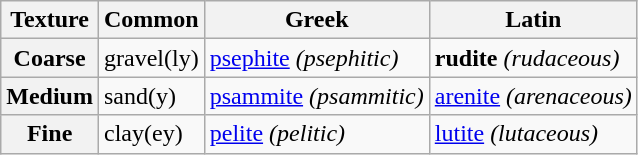<table class="wikitable">
<tr>
<th>Texture</th>
<th>Common</th>
<th>Greek</th>
<th>Latin</th>
</tr>
<tr>
<th>Coarse</th>
<td>gravel(ly)</td>
<td><a href='#'>psephite</a> <em>(psephitic)</em></td>
<td><strong>rudite</strong> <em>(rudaceous)</em></td>
</tr>
<tr>
<th>Medium</th>
<td>sand(y)</td>
<td><a href='#'>psammite</a> <em>(psammitic)</em></td>
<td><a href='#'>arenite</a> <em>(arenaceous)</em></td>
</tr>
<tr>
<th>Fine</th>
<td>clay(ey)</td>
<td><a href='#'>pelite</a> <em>(pelitic)</em></td>
<td><a href='#'>lutite</a> <em>(lutaceous)</em></td>
</tr>
</table>
